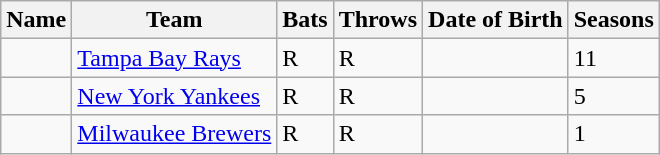<table class="wikitable sortable collapsible collapsed">
<tr>
<th>Name</th>
<th>Team</th>
<th>Bats</th>
<th>Throws</th>
<th>Date of Birth</th>
<th>Seasons</th>
</tr>
<tr>
<td></td>
<td><a href='#'>Tampa Bay Rays</a></td>
<td>R</td>
<td>R</td>
<td></td>
<td>11</td>
</tr>
<tr>
<td></td>
<td><a href='#'>New York Yankees</a></td>
<td>R</td>
<td>R</td>
<td></td>
<td>5</td>
</tr>
<tr>
<td></td>
<td><a href='#'>Milwaukee Brewers</a></td>
<td>R</td>
<td>R</td>
<td></td>
<td>1</td>
</tr>
</table>
